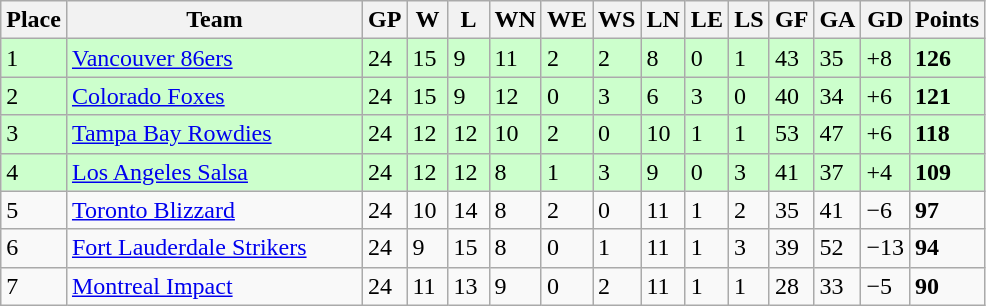<table class="wikitable">
<tr>
<th>Place</th>
<th width="190">Team</th>
<th width="20">GP</th>
<th width="20">W</th>
<th width="20">L</th>
<th width="20">WN</th>
<th width="20">WE</th>
<th width="20">WS</th>
<th width="20">LN</th>
<th width="20">LE</th>
<th width="20">LS</th>
<th width="20">GF</th>
<th width="20">GA</th>
<th width="20">GD</th>
<th>Points</th>
</tr>
<tr bgcolor=#ccffcc>
<td>1</td>
<td><a href='#'>Vancouver 86ers</a></td>
<td>24</td>
<td>15</td>
<td>9</td>
<td>11</td>
<td>2</td>
<td>2</td>
<td>8</td>
<td>0</td>
<td>1</td>
<td>43</td>
<td>35</td>
<td>+8</td>
<td><strong>126</strong></td>
</tr>
<tr bgcolor=#ccffcc>
<td>2</td>
<td><a href='#'>Colorado Foxes</a></td>
<td>24</td>
<td>15</td>
<td>9</td>
<td>12</td>
<td>0</td>
<td>3</td>
<td>6</td>
<td>3</td>
<td>0</td>
<td>40</td>
<td>34</td>
<td>+6</td>
<td><strong>121</strong></td>
</tr>
<tr bgcolor=#ccffcc>
<td>3</td>
<td><a href='#'>Tampa Bay Rowdies</a></td>
<td>24</td>
<td>12</td>
<td>12</td>
<td>10</td>
<td>2</td>
<td>0</td>
<td>10</td>
<td>1</td>
<td>1</td>
<td>53</td>
<td>47</td>
<td>+6</td>
<td><strong>118</strong></td>
</tr>
<tr bgcolor=#ccffcc>
<td>4</td>
<td><a href='#'>Los Angeles Salsa</a></td>
<td>24</td>
<td>12</td>
<td>12</td>
<td>8</td>
<td>1</td>
<td>3</td>
<td>9</td>
<td>0</td>
<td>3</td>
<td>41</td>
<td>37</td>
<td>+4</td>
<td><strong>109</strong></td>
</tr>
<tr>
<td>5</td>
<td><a href='#'>Toronto Blizzard</a></td>
<td>24</td>
<td>10</td>
<td>14</td>
<td>8</td>
<td>2</td>
<td>0</td>
<td>11</td>
<td>1</td>
<td>2</td>
<td>35</td>
<td>41</td>
<td>−6</td>
<td><strong>97</strong></td>
</tr>
<tr>
<td>6</td>
<td><a href='#'>Fort Lauderdale Strikers</a></td>
<td>24</td>
<td>9</td>
<td>15</td>
<td>8</td>
<td>0</td>
<td>1</td>
<td>11</td>
<td>1</td>
<td>3</td>
<td>39</td>
<td>52</td>
<td>−13</td>
<td><strong>94</strong></td>
</tr>
<tr>
<td>7</td>
<td><a href='#'>Montreal Impact</a></td>
<td>24</td>
<td>11</td>
<td>13</td>
<td>9</td>
<td>0</td>
<td>2</td>
<td>11</td>
<td>1</td>
<td>1</td>
<td>28</td>
<td>33</td>
<td>−5</td>
<td><strong>90</strong></td>
</tr>
</table>
